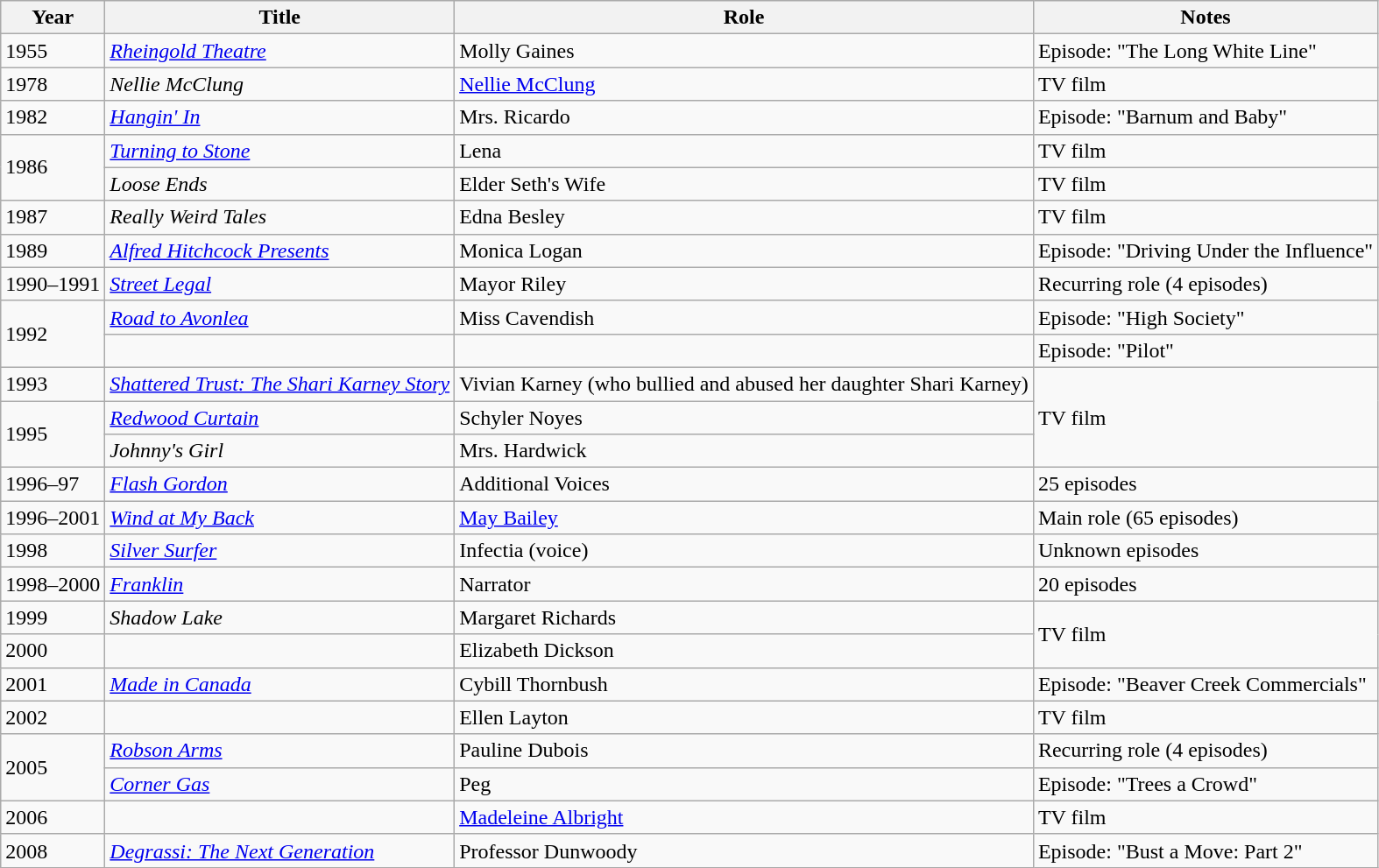<table class="wikitable sortable">
<tr>
<th>Year</th>
<th>Title</th>
<th>Role</th>
<th class="unsortable">Notes</th>
</tr>
<tr>
<td>1955</td>
<td><em><a href='#'>Rheingold Theatre</a></em></td>
<td>Molly Gaines</td>
<td>Episode: "The Long White Line"</td>
</tr>
<tr>
<td>1978</td>
<td><em>Nellie McClung</em></td>
<td><a href='#'>Nellie McClung</a></td>
<td>TV film</td>
</tr>
<tr>
<td>1982</td>
<td><em><a href='#'>Hangin' In</a></em></td>
<td>Mrs. Ricardo</td>
<td>Episode: "Barnum and Baby"</td>
</tr>
<tr>
<td rowspan="2">1986</td>
<td><em><a href='#'>Turning to Stone</a></em></td>
<td>Lena</td>
<td>TV film</td>
</tr>
<tr>
<td><em>Loose Ends</em></td>
<td>Elder Seth's Wife</td>
<td>TV film</td>
</tr>
<tr>
<td>1987</td>
<td><em>Really Weird Tales</em></td>
<td>Edna Besley</td>
<td>TV film</td>
</tr>
<tr>
<td>1989</td>
<td><em><a href='#'>Alfred Hitchcock Presents</a></em></td>
<td>Monica Logan</td>
<td>Episode: "Driving Under the Influence"</td>
</tr>
<tr>
<td>1990–1991</td>
<td><em><a href='#'>Street Legal</a></em></td>
<td>Mayor Riley</td>
<td>Recurring role (4 episodes)</td>
</tr>
<tr>
<td rowspan="2">1992</td>
<td><em><a href='#'>Road to Avonlea</a></em></td>
<td>Miss Cavendish</td>
<td>Episode: "High Society"</td>
</tr>
<tr>
<td><em></em></td>
<td></td>
<td>Episode: "Pilot"</td>
</tr>
<tr>
<td>1993</td>
<td><em><a href='#'>Shattered Trust: The Shari Karney Story</a></em></td>
<td>Vivian Karney (who bullied and abused her daughter Shari Karney)</td>
<td rowspan="3">TV film</td>
</tr>
<tr>
<td rowspan="2">1995</td>
<td><em><a href='#'>Redwood Curtain</a></em></td>
<td>Schyler Noyes</td>
</tr>
<tr>
<td><em>Johnny's Girl</em></td>
<td>Mrs. Hardwick</td>
</tr>
<tr>
<td>1996–97</td>
<td><em><a href='#'>Flash Gordon</a></em></td>
<td>Additional Voices</td>
<td>25 episodes</td>
</tr>
<tr>
<td>1996–2001</td>
<td><em><a href='#'>Wind at My Back</a></em></td>
<td><a href='#'>May Bailey</a></td>
<td>Main role (65 episodes)</td>
</tr>
<tr>
<td>1998</td>
<td><em><a href='#'>Silver Surfer</a></em></td>
<td>Infectia (voice)</td>
<td>Unknown episodes</td>
</tr>
<tr>
<td>1998–2000</td>
<td><em><a href='#'>Franklin</a></em></td>
<td>Narrator</td>
<td>20 episodes</td>
</tr>
<tr>
<td>1999</td>
<td><em>Shadow Lake</em></td>
<td>Margaret Richards</td>
<td rowspan="2">TV film</td>
</tr>
<tr>
<td>2000</td>
<td><em></em></td>
<td>Elizabeth Dickson</td>
</tr>
<tr>
<td>2001</td>
<td><em><a href='#'>Made in Canada</a></em></td>
<td>Cybill Thornbush</td>
<td>Episode: "Beaver Creek Commercials"</td>
</tr>
<tr>
<td>2002</td>
<td><em></em></td>
<td>Ellen Layton</td>
<td>TV film</td>
</tr>
<tr>
<td rowspan="2">2005</td>
<td><em><a href='#'>Robson Arms</a></em></td>
<td>Pauline Dubois</td>
<td>Recurring role (4 episodes)</td>
</tr>
<tr>
<td><em><a href='#'>Corner Gas</a></em></td>
<td>Peg</td>
<td>Episode: "Trees a Crowd"</td>
</tr>
<tr>
<td>2006</td>
<td><em></em></td>
<td><a href='#'>Madeleine Albright</a></td>
<td>TV film</td>
</tr>
<tr>
<td>2008</td>
<td><em><a href='#'>Degrassi: The Next Generation</a></em></td>
<td>Professor Dunwoody</td>
<td>Episode: "Bust a Move: Part 2"</td>
</tr>
</table>
